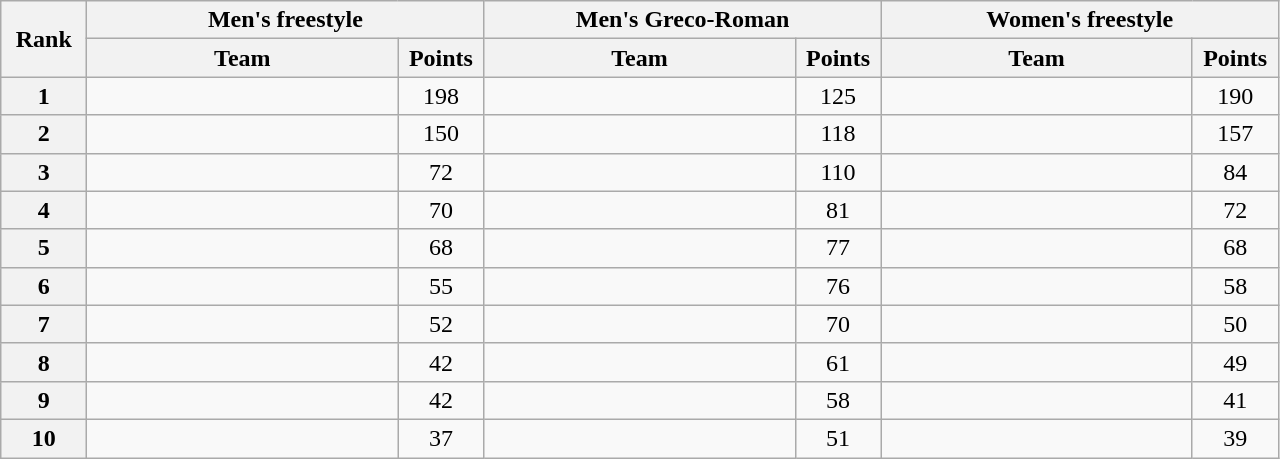<table class="wikitable" style="text-align:center;">
<tr>
<th rowspan="2" width="50">Rank</th>
<th colspan="2">Men's freestyle</th>
<th colspan="2">Men's Greco-Roman</th>
<th colspan="2">Women's freestyle</th>
</tr>
<tr>
<th width="200">Team</th>
<th width="50">Points</th>
<th width="200">Team</th>
<th width="50">Points</th>
<th width="200">Team</th>
<th width="50">Points</th>
</tr>
<tr>
<th>1</th>
<td align="left"></td>
<td>198</td>
<td align="left"></td>
<td>125</td>
<td align="left"></td>
<td>190</td>
</tr>
<tr>
<th>2</th>
<td align="left"></td>
<td>150</td>
<td align="left"></td>
<td>118</td>
<td align="left"></td>
<td>157</td>
</tr>
<tr>
<th>3</th>
<td align="left"></td>
<td>72</td>
<td align="left"></td>
<td>110</td>
<td align="left"></td>
<td>84</td>
</tr>
<tr>
<th>4</th>
<td align="left"></td>
<td>70</td>
<td align="left"></td>
<td>81</td>
<td align="left"></td>
<td>72</td>
</tr>
<tr>
<th>5</th>
<td align="left"></td>
<td>68</td>
<td align="left"></td>
<td>77</td>
<td align="left"></td>
<td>68</td>
</tr>
<tr>
<th>6</th>
<td align="left"></td>
<td>55</td>
<td align="left"></td>
<td>76</td>
<td align="left"></td>
<td>58</td>
</tr>
<tr>
<th>7</th>
<td align="left"></td>
<td>52</td>
<td align="left"></td>
<td>70</td>
<td align="left"></td>
<td>50</td>
</tr>
<tr>
<th>8</th>
<td align="left"></td>
<td>42</td>
<td align="left"></td>
<td>61</td>
<td align="left"></td>
<td>49</td>
</tr>
<tr>
<th>9</th>
<td align="left"></td>
<td>42</td>
<td align="left"></td>
<td>58</td>
<td align="left"></td>
<td>41</td>
</tr>
<tr>
<th>10</th>
<td align="left"></td>
<td>37</td>
<td align="left"></td>
<td>51</td>
<td align="left"></td>
<td>39</td>
</tr>
</table>
